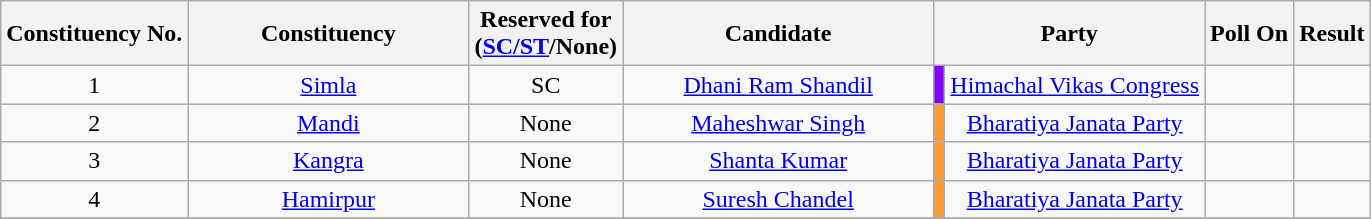<table class="wikitable sortable" style="text-align:center">
<tr>
<th>Constituency No.</th>
<th style="width:180px;">Constituency</th>
<th>Reserved for<br>(<a href='#'>SC/ST</a>/None)</th>
<th style="width:200px;">Candidate</th>
<th colspan="2">Party</th>
<th>Poll On</th>
<th>Result</th>
</tr>
<tr>
<td>1</td>
<td><a href='#'>Simla</a></td>
<td>SC</td>
<td><a href='#'>Dhani Ram Shandil</a></td>
<td bgcolor=#7F00FF></td>
<td><a href='#'>Himachal Vikas Congress</a></td>
<td></td>
<td></td>
</tr>
<tr>
<td>2</td>
<td><a href='#'>Mandi</a></td>
<td>None</td>
<td><a href='#'>Maheshwar Singh</a></td>
<td bgcolor=#FF9933></td>
<td><a href='#'>Bharatiya Janata Party</a></td>
<td></td>
<td></td>
</tr>
<tr>
<td>3</td>
<td><a href='#'>Kangra</a></td>
<td>None</td>
<td><a href='#'>Shanta Kumar</a></td>
<td bgcolor=#FF9933></td>
<td><a href='#'>Bharatiya Janata Party</a></td>
<td></td>
<td></td>
</tr>
<tr>
<td>4</td>
<td><a href='#'>Hamirpur</a></td>
<td>None</td>
<td><a href='#'>Suresh Chandel</a></td>
<td bgcolor=#FF9933></td>
<td><a href='#'>Bharatiya Janata Party</a></td>
<td></td>
<td></td>
</tr>
<tr>
</tr>
</table>
